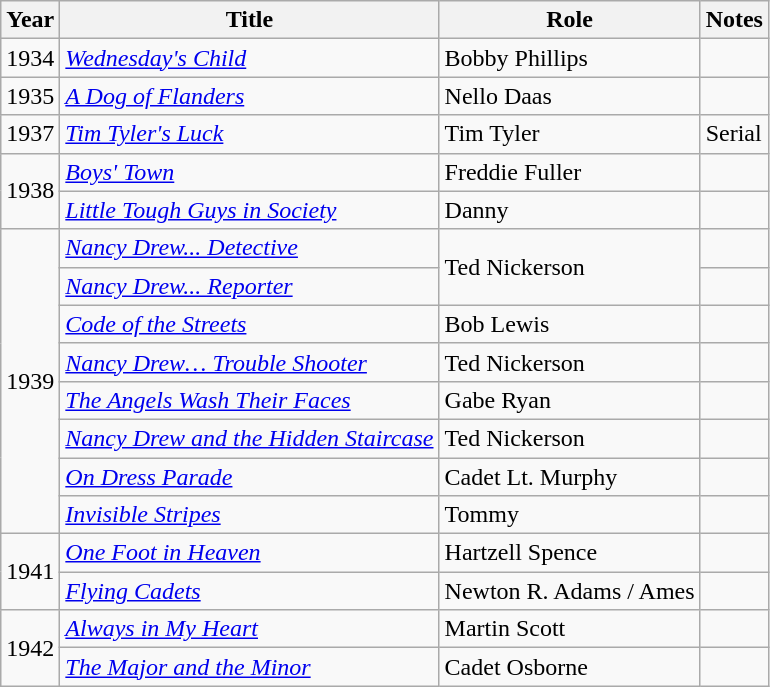<table class="wikitable">
<tr>
<th>Year</th>
<th>Title</th>
<th>Role</th>
<th>Notes</th>
</tr>
<tr>
<td>1934</td>
<td><em><a href='#'>Wednesday's Child</a></em></td>
<td>Bobby Phillips</td>
<td></td>
</tr>
<tr>
<td>1935</td>
<td><em><a href='#'>A Dog of Flanders</a></em></td>
<td>Nello Daas</td>
<td></td>
</tr>
<tr>
<td>1937</td>
<td><em><a href='#'>Tim Tyler's Luck</a></em></td>
<td>Tim Tyler</td>
<td>Serial</td>
</tr>
<tr>
<td rowspan=2>1938</td>
<td><em><a href='#'>Boys' Town</a></em></td>
<td>Freddie Fuller</td>
<td></td>
</tr>
<tr>
<td><em><a href='#'>Little Tough Guys in Society</a></em></td>
<td>Danny</td>
<td></td>
</tr>
<tr>
<td rowspan=8>1939</td>
<td><em><a href='#'>Nancy Drew... Detective</a></em></td>
<td rowspan="2">Ted Nickerson</td>
<td></td>
</tr>
<tr>
<td><em><a href='#'>Nancy Drew... Reporter</a></em></td>
<td></td>
</tr>
<tr>
<td><em><a href='#'>Code of the Streets</a></em></td>
<td>Bob Lewis</td>
<td></td>
</tr>
<tr>
<td><em><a href='#'>Nancy Drew… Trouble Shooter</a></em></td>
<td>Ted Nickerson</td>
<td></td>
</tr>
<tr>
<td><em><a href='#'>The Angels Wash Their Faces</a></em></td>
<td>Gabe Ryan</td>
<td></td>
</tr>
<tr>
<td><em><a href='#'>Nancy Drew and the Hidden Staircase</a></em></td>
<td>Ted Nickerson</td>
<td></td>
</tr>
<tr>
<td><em><a href='#'>On Dress Parade</a></em></td>
<td>Cadet Lt. Murphy</td>
<td></td>
</tr>
<tr>
<td><em><a href='#'>Invisible Stripes</a></em></td>
<td>Tommy</td>
<td></td>
</tr>
<tr>
<td rowspan=2>1941</td>
<td><em><a href='#'>One Foot in Heaven</a></em></td>
<td>Hartzell Spence</td>
<td></td>
</tr>
<tr>
<td><em><a href='#'>Flying Cadets</a></em></td>
<td>Newton R. Adams / Ames</td>
<td></td>
</tr>
<tr>
<td rowspan=2>1942</td>
<td><em><a href='#'>Always in My Heart</a></em></td>
<td>Martin Scott</td>
<td></td>
</tr>
<tr>
<td><em><a href='#'>The Major and the Minor</a></em></td>
<td>Cadet Osborne</td>
<td></td>
</tr>
</table>
